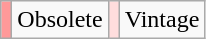<table class="wikitable">
<tr>
<td style="background:#F99"></td>
<td><abbr>Obsolete</abbr></td>
<td style="background:#FDD"></td>
<td><abbr>Vintage</abbr></td>
</tr>
</table>
